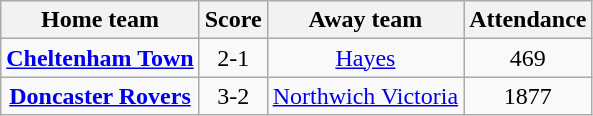<table class="wikitable" style="text-align: center">
<tr>
<th>Home team</th>
<th>Score</th>
<th>Away team</th>
<th>Attendance</th>
</tr>
<tr>
<td><strong><a href='#'>Cheltenham Town</a></strong></td>
<td>2-1</td>
<td><a href='#'>Hayes</a></td>
<td>469</td>
</tr>
<tr>
<td><strong><a href='#'>Doncaster Rovers</a></strong></td>
<td>3-2</td>
<td><a href='#'>Northwich Victoria</a></td>
<td>1877</td>
</tr>
</table>
